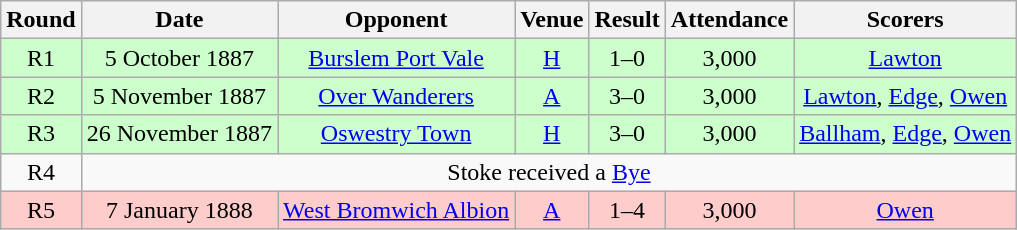<table class="wikitable" style="font-size:100%; text-align:center">
<tr>
<th>Round</th>
<th>Date</th>
<th>Opponent</th>
<th>Venue</th>
<th>Result</th>
<th>Attendance</th>
<th>Scorers</th>
</tr>
<tr style="background-color: #CCFFCC;">
<td>R1</td>
<td>5 October 1887</td>
<td><a href='#'>Burslem Port Vale</a></td>
<td><a href='#'>H</a></td>
<td>1–0</td>
<td>3,000</td>
<td><a href='#'>Lawton</a></td>
</tr>
<tr style="background-color: #CCFFCC;">
<td>R2</td>
<td>5 November 1887</td>
<td><a href='#'>Over Wanderers</a></td>
<td><a href='#'>A</a></td>
<td>3–0</td>
<td>3,000</td>
<td><a href='#'>Lawton</a>, <a href='#'>Edge</a>, <a href='#'>Owen</a></td>
</tr>
<tr style="background-color: #CCFFCC;">
<td>R3</td>
<td>26 November 1887</td>
<td><a href='#'>Oswestry Town</a></td>
<td><a href='#'>H</a></td>
<td>3–0</td>
<td>3,000</td>
<td><a href='#'>Ballham</a>, <a href='#'>Edge</a>, <a href='#'>Owen</a></td>
</tr>
<tr>
<td>R4</td>
<td colspan="6">Stoke received a <a href='#'>Bye</a></td>
</tr>
<tr style="background-color: #FFCCCC;">
<td>R5</td>
<td>7 January 1888</td>
<td><a href='#'>West Bromwich Albion</a></td>
<td><a href='#'>A</a></td>
<td>1–4</td>
<td>3,000</td>
<td><a href='#'>Owen</a></td>
</tr>
</table>
